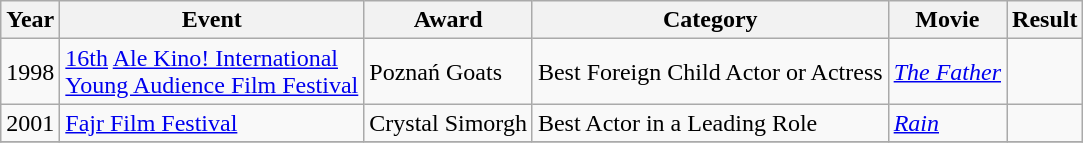<table class="wikitable">
<tr>
<th>Year</th>
<th>Event</th>
<th>Award</th>
<th>Category</th>
<th>Movie</th>
<th>Result</th>
</tr>
<tr>
<td>1998</td>
<td rowspan=1><a href='#'>16th</a> <a href='#'>Ale Kino! International<br>Young Audience Film Festival</a></td>
<td>Poznań Goats</td>
<td>Best Foreign Child Actor or Actress</td>
<td><em><a href='#'>The Father</a></em></td>
<td></td>
</tr>
<tr>
<td>2001</td>
<td rowspan=1><a href='#'>Fajr Film Festival</a> </td>
<td>Crystal Simorgh</td>
<td>Best Actor in a Leading Role</td>
<td><em><a href='#'>Rain</a></em></td>
<td></td>
</tr>
<tr>
</tr>
</table>
